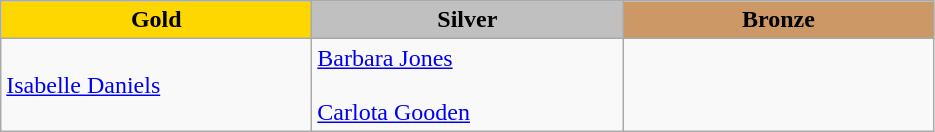<table class="wikitable" style="text-align:left">
<tr align="center">
<td width=200 bgcolor=gold><strong>Gold</strong></td>
<td width=200 bgcolor=silver><strong>Silver</strong></td>
<td width=200 bgcolor=CC9966><strong>Bronze</strong></td>
</tr>
<tr>
<td><a href='#'>Isabelle Daniels</a><br><em></em></td>
<td><a href='#'>Barbara Jones</a><br><em></em><br><a href='#'>Carlota Gooden</a><br><em></em></td>
<td></td>
</tr>
</table>
